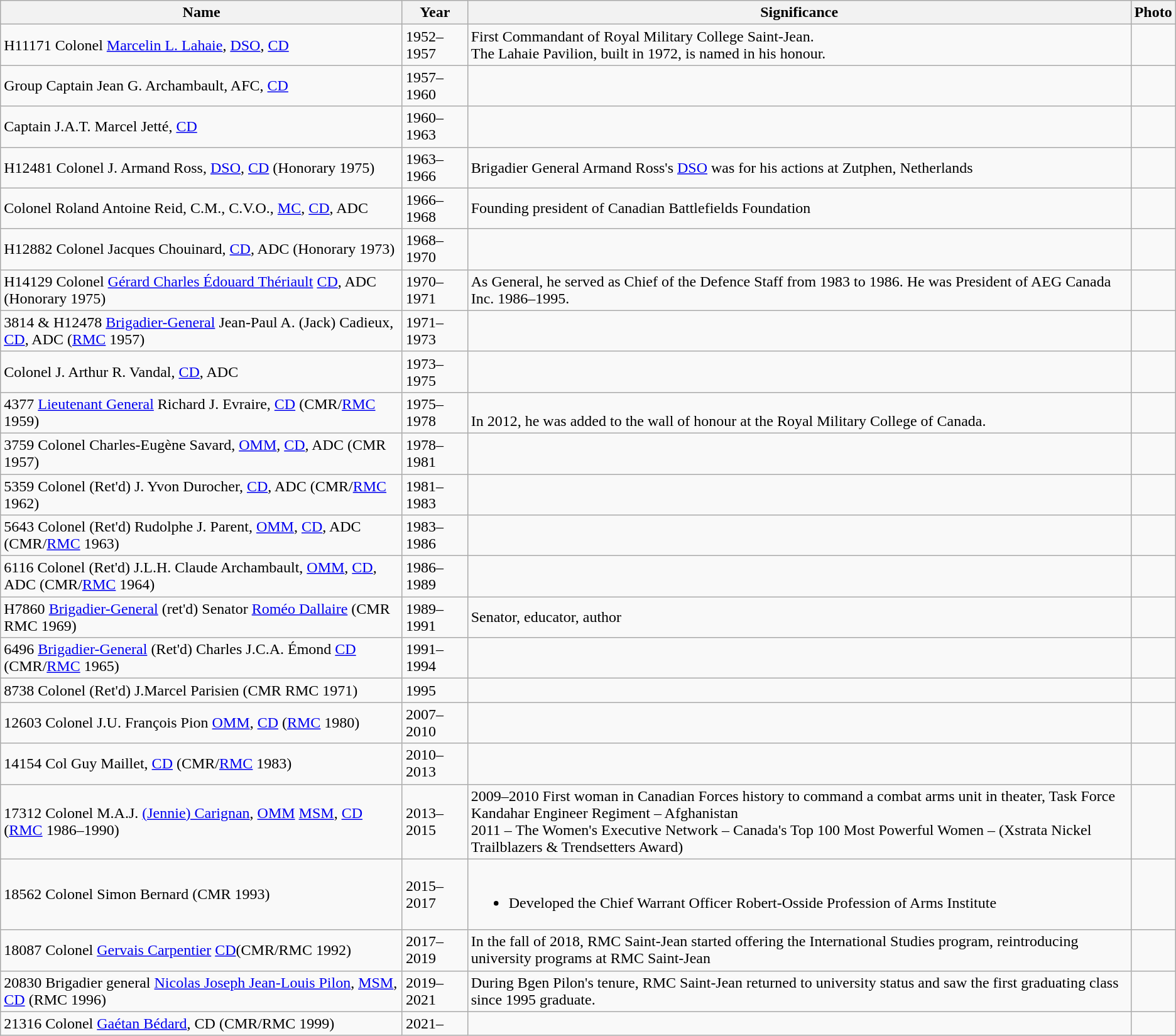<table class="wikitable">
<tr>
<th>Name</th>
<th>Year</th>
<th>Significance</th>
<th>Photo</th>
</tr>
<tr>
<td>H11171 Colonel <a href='#'>Marcelin L. Lahaie</a>, <a href='#'>DSO</a>, <a href='#'>CD</a></td>
<td>1952–1957</td>
<td>First Commandant of Royal Military College Saint-Jean.<br>The Lahaie Pavilion, built in 1972, is named in his honour.</td>
<td></td>
</tr>
<tr>
<td>Group Captain Jean G. Archambault, AFC, <a href='#'>CD</a></td>
<td>1957–1960</td>
<td></td>
<td></td>
</tr>
<tr>
<td>Captain J.A.T. Marcel Jetté, <a href='#'>CD</a></td>
<td>1960–1963</td>
<td></td>
<td></td>
</tr>
<tr>
<td>H12481 Colonel J. Armand Ross, <a href='#'>DSO</a>, <a href='#'>CD</a> (Honorary 1975)</td>
<td>1963–1966</td>
<td>Brigadier General Armand Ross's <a href='#'>DSO</a> was for his actions at Zutphen, Netherlands</td>
<td></td>
</tr>
<tr>
<td>Colonel Roland Antoine Reid, C.M., C.V.O., <a href='#'>MC</a>, <a href='#'>CD</a>, ADC</td>
<td>1966–1968</td>
<td>Founding president of Canadian Battlefields Foundation</td>
<td></td>
</tr>
<tr>
<td>H12882 Colonel Jacques Chouinard, <a href='#'>CD</a>, ADC (Honorary 1973)</td>
<td>1968–1970</td>
<td></td>
<td></td>
</tr>
<tr>
<td>H14129 Colonel <a href='#'>Gérard Charles Édouard Thériault</a> <a href='#'>CD</a>, ADC (Honorary 1975)</td>
<td>1970–1971</td>
<td>As General, he served as Chief of the Defence Staff from 1983 to 1986. He was President of AEG Canada Inc. 1986–1995.</td>
<td></td>
</tr>
<tr>
<td>3814 & H12478 <a href='#'>Brigadier-General</a> Jean-Paul A. (Jack) Cadieux, <a href='#'>CD</a>, ADC (<a href='#'>RMC</a> 1957)</td>
<td>1971–1973</td>
<td></td>
<td></td>
</tr>
<tr>
<td>Colonel J. Arthur R. Vandal, <a href='#'>CD</a>, ADC</td>
<td>1973–1975</td>
<td></td>
<td></td>
</tr>
<tr>
<td>4377 <a href='#'>Lieutenant General</a> Richard J. Evraire, <a href='#'>CD</a> (CMR/<a href='#'>RMC</a> 1959)</td>
<td>1975–1978</td>
<td><br>In 2012, he was added to the wall of honour at the Royal Military College of Canada.</td>
<td></td>
</tr>
<tr>
<td>3759 Colonel Charles-Eugène Savard, <a href='#'>OMM</a>, <a href='#'>CD</a>, ADC (CMR 1957)</td>
<td>1978–1981</td>
<td></td>
<td></td>
</tr>
<tr>
<td>5359 Colonel (Ret'd) J. Yvon Durocher, <a href='#'>CD</a>, ADC (CMR/<a href='#'>RMC</a> 1962)</td>
<td>1981–1983</td>
<td></td>
<td></td>
</tr>
<tr>
<td>5643 Colonel (Ret'd) Rudolphe J. Parent, <a href='#'>OMM</a>, <a href='#'>CD</a>, ADC (CMR/<a href='#'>RMC</a> 1963)</td>
<td>1983–1986</td>
<td></td>
<td></td>
</tr>
<tr>
<td>6116 Colonel (Ret'd) J.L.H. Claude Archambault, <a href='#'>OMM</a>, <a href='#'>CD</a>, ADC (CMR/<a href='#'>RMC</a> 1964)</td>
<td>1986–1989</td>
<td></td>
<td></td>
</tr>
<tr>
<td>H7860 <a href='#'>Brigadier-General</a> (ret'd) Senator <a href='#'>Roméo Dallaire</a> (CMR RMC 1969)</td>
<td>1989–1991</td>
<td>Senator, educator, author</td>
<td></td>
</tr>
<tr>
<td>6496 <a href='#'>Brigadier-General</a> (Ret'd) Charles J.C.A. Émond <a href='#'>CD</a> (CMR/<a href='#'>RMC</a> 1965)</td>
<td>1991–1994</td>
<td></td>
<td></td>
</tr>
<tr>
<td>8738 Colonel (Ret'd) J.Marcel Parisien (CMR RMC 1971)</td>
<td>1995</td>
<td></td>
<td></td>
</tr>
<tr>
<td>12603 Colonel J.U. François Pion <a href='#'>OMM</a>, <a href='#'>CD</a> (<a href='#'>RMC</a> 1980)</td>
<td>2007–2010</td>
<td></td>
<td></td>
</tr>
<tr>
<td>14154 Col Guy Maillet, <a href='#'>CD</a> (CMR/<a href='#'>RMC</a> 1983)</td>
<td>2010–2013</td>
<td></td>
<td></td>
</tr>
<tr>
<td>17312 Colonel M.A.J. <a href='#'>(Jennie) Carignan</a>, <a href='#'>OMM</a> <a href='#'>MSM</a>, <a href='#'>CD</a><br>(<a href='#'>RMC</a> 1986–1990)</td>
<td>2013–2015</td>
<td>2009–2010 First woman in Canadian Forces history to command a combat arms unit in theater, Task Force Kandahar Engineer Regiment – Afghanistan<br>2011 – The Women's Executive Network – Canada's Top 100 Most Powerful Women – (Xstrata Nickel Trailblazers & Trendsetters Award)</td>
<td></td>
</tr>
<tr>
<td>18562 Colonel Simon Bernard (CMR 1993)</td>
<td>2015–2017</td>
<td><br><ul><li>Developed the Chief Warrant Officer Robert-Osside Profession of Arms Institute</li></ul></td>
<td></td>
</tr>
<tr>
<td>18087 Colonel <a href='#'>Gervais Carpentier</a> <a href='#'>CD</a>(CMR/RMC 1992)</td>
<td>2017–2019</td>
<td>In the fall of 2018, RMC Saint-Jean started offering the International Studies program, reintroducing university programs at RMC Saint-Jean</td>
<td></td>
</tr>
<tr>
<td>20830 Brigadier general <a href='#'>Nicolas Joseph Jean-Louis Pilon</a>, <a href='#'>MSM</a>, <a href='#'>CD</a> (RMC 1996)</td>
<td>2019–2021</td>
<td>During Bgen Pilon's tenure, RMC Saint-Jean returned to university status and saw the first graduating class since 1995 graduate.</td>
<td></td>
</tr>
<tr>
<td>21316 Colonel <a href='#'>Gaétan Bédard</a>, CD (CMR/RMC 1999)</td>
<td>2021–</td>
<td></td>
<td></td>
</tr>
</table>
